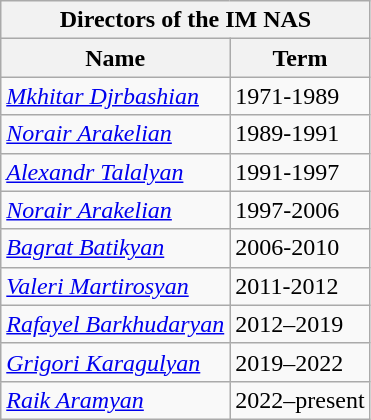<table class="wikitable">
<tr>
<th colspan="2">Directors of the IM NAS</th>
</tr>
<tr>
<th>Name</th>
<th>Term</th>
</tr>
<tr>
<td><em><a href='#'>Mkhitar Djrbashian</a></em></td>
<td>1971-1989</td>
</tr>
<tr>
<td><em><a href='#'>Norair Arakelian</a></em></td>
<td>1989-1991</td>
</tr>
<tr>
<td><em><a href='#'>Alexandr Talalyan</a></em></td>
<td>1991-1997</td>
</tr>
<tr>
<td><em><a href='#'>Norair Arakelian</a></em></td>
<td>1997-2006</td>
</tr>
<tr>
<td><em><a href='#'>Bagrat Batikyan</a></em></td>
<td>2006-2010</td>
</tr>
<tr>
<td><em><a href='#'>Valeri Martirosyan</a></em></td>
<td>2011-2012</td>
</tr>
<tr>
<td><em><a href='#'>Rafayel Barkhudaryan</a></em></td>
<td>2012–2019</td>
</tr>
<tr>
<td><em><a href='#'>Grigori Karagulyan </a></em></td>
<td>2019–2022</td>
</tr>
<tr>
<td><em><a href='#'>Raik Aramyan</a></em></td>
<td>2022–present</td>
</tr>
</table>
